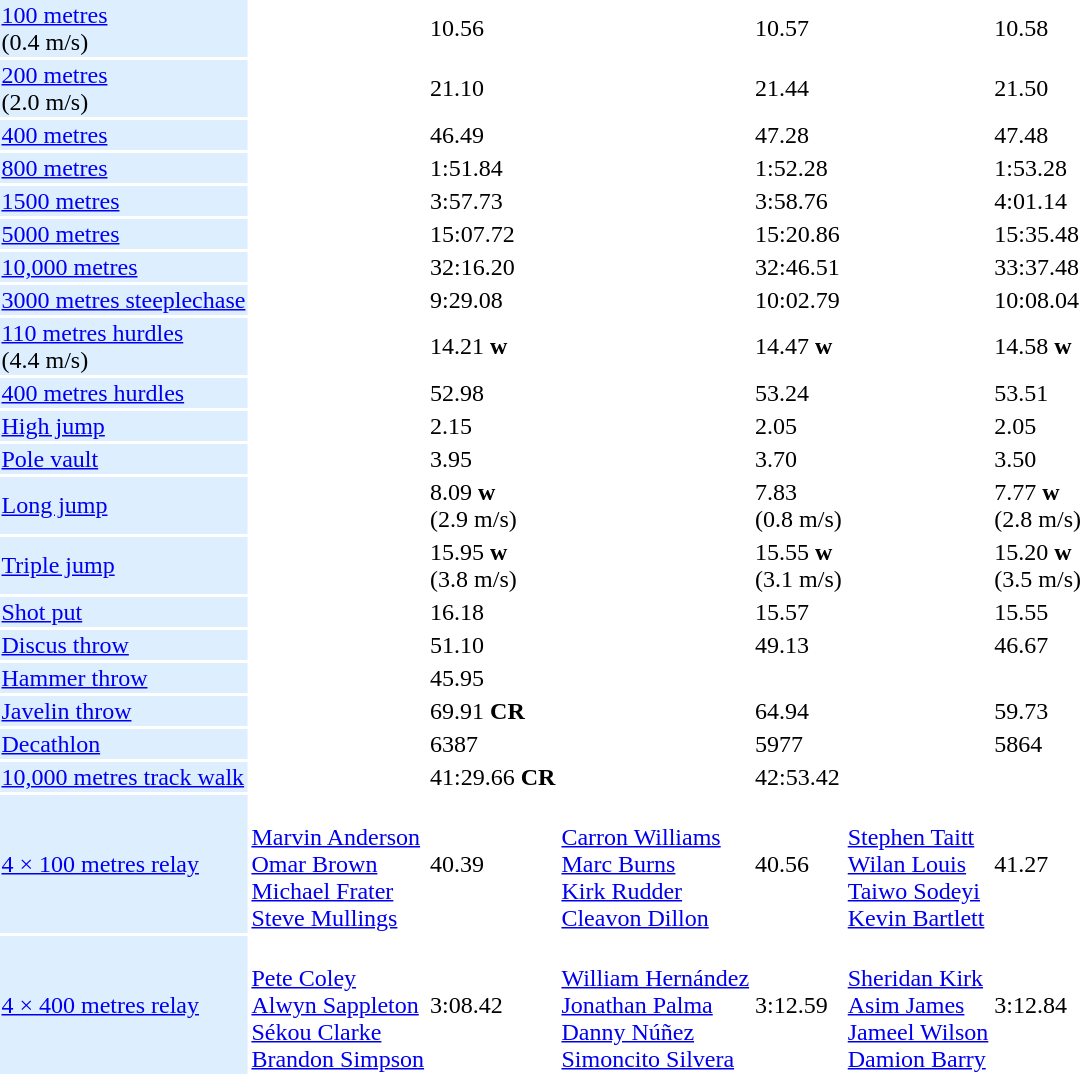<table>
<tr>
<td bgcolor = DDEEFF><a href='#'>100 metres</a> <br> (0.4 m/s)</td>
<td></td>
<td>10.56</td>
<td></td>
<td>10.57</td>
<td></td>
<td>10.58</td>
</tr>
<tr>
<td bgcolor = DDEEFF><a href='#'>200 metres</a> <br> (2.0 m/s)</td>
<td></td>
<td>21.10</td>
<td></td>
<td>21.44</td>
<td></td>
<td>21.50</td>
</tr>
<tr>
<td bgcolor = DDEEFF><a href='#'>400 metres</a></td>
<td></td>
<td>46.49</td>
<td></td>
<td>47.28</td>
<td></td>
<td>47.48</td>
</tr>
<tr>
<td bgcolor = DDEEFF><a href='#'>800 metres</a></td>
<td></td>
<td>1:51.84</td>
<td></td>
<td>1:52.28</td>
<td></td>
<td>1:53.28</td>
</tr>
<tr>
<td bgcolor = DDEEFF><a href='#'>1500 metres</a></td>
<td></td>
<td>3:57.73</td>
<td></td>
<td>3:58.76</td>
<td></td>
<td>4:01.14</td>
</tr>
<tr>
<td bgcolor = DDEEFF><a href='#'>5000 metres</a></td>
<td></td>
<td>15:07.72</td>
<td></td>
<td>15:20.86</td>
<td></td>
<td>15:35.48</td>
</tr>
<tr>
<td bgcolor = DDEEFF><a href='#'>10,000 metres</a></td>
<td></td>
<td>32:16.20</td>
<td></td>
<td>32:46.51</td>
<td></td>
<td>33:37.48</td>
</tr>
<tr>
<td bgcolor = DDEEFF><a href='#'>3000 metres steeplechase</a></td>
<td></td>
<td>9:29.08</td>
<td></td>
<td>10:02.79</td>
<td></td>
<td>10:08.04</td>
</tr>
<tr>
<td bgcolor = DDEEFF><a href='#'>110 metres hurdles</a> <br> (4.4 m/s)</td>
<td></td>
<td>14.21 <strong>w</strong></td>
<td></td>
<td>14.47 <strong>w</strong></td>
<td></td>
<td>14.58 <strong>w</strong></td>
</tr>
<tr>
<td bgcolor = DDEEFF><a href='#'>400 metres hurdles</a></td>
<td></td>
<td>52.98</td>
<td></td>
<td>53.24</td>
<td></td>
<td>53.51</td>
</tr>
<tr>
<td bgcolor = DDEEFF><a href='#'>High jump</a></td>
<td></td>
<td>2.15</td>
<td></td>
<td>2.05</td>
<td></td>
<td>2.05</td>
</tr>
<tr>
<td bgcolor = DDEEFF><a href='#'>Pole vault</a></td>
<td></td>
<td>3.95</td>
<td></td>
<td>3.70</td>
<td></td>
<td>3.50</td>
</tr>
<tr>
<td bgcolor = DDEEFF><a href='#'>Long jump</a></td>
<td></td>
<td>8.09 <strong>w</strong> <br> (2.9 m/s)</td>
<td></td>
<td>7.83 <br> (0.8 m/s)</td>
<td></td>
<td>7.77 <strong>w</strong> <br> (2.8 m/s)</td>
</tr>
<tr>
<td bgcolor = DDEEFF><a href='#'>Triple jump</a></td>
<td></td>
<td>15.95 <strong>w</strong> <br> (3.8 m/s)</td>
<td></td>
<td>15.55 <strong>w</strong> <br> (3.1 m/s)</td>
<td></td>
<td>15.20 <strong>w</strong> <br> (3.5 m/s)</td>
</tr>
<tr>
<td bgcolor = DDEEFF><a href='#'>Shot put</a></td>
<td></td>
<td>16.18</td>
<td></td>
<td>15.57</td>
<td></td>
<td>15.55</td>
</tr>
<tr>
<td bgcolor = DDEEFF><a href='#'>Discus throw</a></td>
<td></td>
<td>51.10</td>
<td></td>
<td>49.13</td>
<td></td>
<td>46.67</td>
</tr>
<tr>
<td bgcolor = DDEEFF><a href='#'>Hammer throw</a></td>
<td></td>
<td>45.95</td>
<td></td>
<td></td>
<td></td>
<td></td>
</tr>
<tr>
<td bgcolor = DDEEFF><a href='#'>Javelin throw</a></td>
<td></td>
<td>69.91 <strong>CR</strong></td>
<td></td>
<td>64.94</td>
<td></td>
<td>59.73</td>
</tr>
<tr>
<td bgcolor = DDEEFF><a href='#'>Decathlon</a></td>
<td></td>
<td>6387</td>
<td></td>
<td>5977</td>
<td></td>
<td>5864</td>
</tr>
<tr>
<td bgcolor = DDEEFF><a href='#'>10,000 metres track walk</a></td>
<td></td>
<td>41:29.66 <strong>CR</strong></td>
<td></td>
<td>42:53.42</td>
<td></td>
<td></td>
</tr>
<tr>
<td bgcolor = DDEEFF><a href='#'>4 × 100 metres relay</a></td>
<td> <br><a href='#'>Marvin Anderson</a> <br><a href='#'>Omar Brown</a> <br><a href='#'>Michael Frater</a> <br><a href='#'>Steve Mullings</a></td>
<td>40.39</td>
<td> <br><a href='#'>Carron Williams</a> <br><a href='#'>Marc Burns</a> <br><a href='#'>Kirk Rudder</a> <br><a href='#'>Cleavon Dillon</a></td>
<td>40.56</td>
<td> <br><a href='#'>Stephen Taitt</a> <br><a href='#'>Wilan Louis</a> <br><a href='#'>Taiwo Sodeyi</a> <br><a href='#'>Kevin Bartlett</a></td>
<td>41.27</td>
</tr>
<tr>
<td bgcolor = DDEEFF><a href='#'>4 × 400 metres relay</a></td>
<td> <br><a href='#'>Pete Coley</a> <br><a href='#'>Alwyn Sappleton</a> <br><a href='#'>Sékou Clarke</a> <br><a href='#'>Brandon Simpson</a></td>
<td>3:08.42</td>
<td> <br><a href='#'>William Hernández</a> <br><a href='#'>Jonathan Palma</a> <br><a href='#'>Danny Núñez</a> <br><a href='#'>Simoncito Silvera</a></td>
<td>3:12.59</td>
<td> <br><a href='#'>Sheridan Kirk</a> <br><a href='#'>Asim James</a> <br><a href='#'>Jameel Wilson</a> <br><a href='#'>Damion Barry</a></td>
<td>3:12.84</td>
</tr>
</table>
